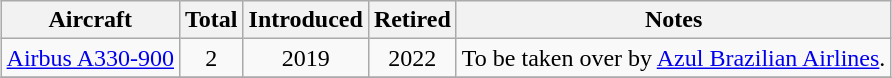<table class="wikitable" style="border-collapse:collapse;text-align:center;margin:auto;">
<tr>
<th>Aircraft</th>
<th>Total</th>
<th>Introduced</th>
<th>Retired</th>
<th>Notes</th>
</tr>
<tr>
<td><a href='#'>Airbus A330-900</a></td>
<td>2</td>
<td>2019</td>
<td>2022</td>
<td>To be taken over by <a href='#'>Azul Brazilian Airlines</a>.</td>
</tr>
<tr>
</tr>
</table>
